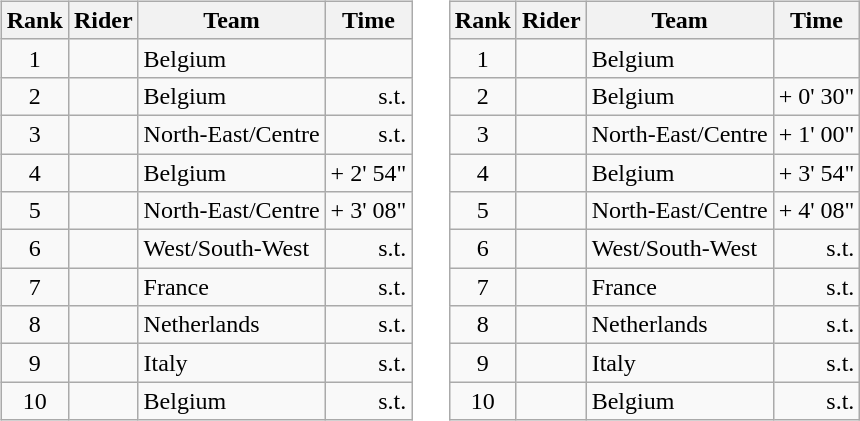<table>
<tr>
<td><br><table class="wikitable">
<tr>
<th scope="col">Rank</th>
<th scope="col">Rider</th>
<th scope="col">Team</th>
<th scope="col">Time</th>
</tr>
<tr>
<td style="text-align:center;">1</td>
<td></td>
<td>Belgium</td>
<td style="text-align:right;"></td>
</tr>
<tr>
<td style="text-align:center;">2</td>
<td></td>
<td>Belgium</td>
<td style="text-align:right;">s.t.</td>
</tr>
<tr>
<td style="text-align:center;">3</td>
<td></td>
<td>North-East/Centre</td>
<td style="text-align:right;">s.t.</td>
</tr>
<tr>
<td style="text-align:center;">4</td>
<td></td>
<td>Belgium</td>
<td style="text-align:right;">+ 2' 54"</td>
</tr>
<tr>
<td style="text-align:center;">5</td>
<td></td>
<td>North-East/Centre</td>
<td style="text-align:right;">+ 3' 08"</td>
</tr>
<tr>
<td style="text-align:center;">6</td>
<td></td>
<td>West/South-West</td>
<td style="text-align:right;">s.t.</td>
</tr>
<tr>
<td style="text-align:center;">7</td>
<td></td>
<td>France</td>
<td style="text-align:right;">s.t.</td>
</tr>
<tr>
<td style="text-align:center;">8</td>
<td></td>
<td>Netherlands</td>
<td style="text-align:right;">s.t.</td>
</tr>
<tr>
<td style="text-align:center;">9</td>
<td></td>
<td>Italy</td>
<td style="text-align:right;">s.t.</td>
</tr>
<tr>
<td style="text-align:center;">10</td>
<td></td>
<td>Belgium</td>
<td style="text-align:right;">s.t.</td>
</tr>
</table>
</td>
<td></td>
<td><br><table class="wikitable">
<tr>
<th scope="col">Rank</th>
<th scope="col">Rider</th>
<th scope="col">Team</th>
<th scope="col">Time</th>
</tr>
<tr>
<td style="text-align:center;">1</td>
<td> </td>
<td>Belgium</td>
<td style="text-align:right;"></td>
</tr>
<tr>
<td style="text-align:center;">2</td>
<td></td>
<td>Belgium</td>
<td style="text-align:right;">+ 0' 30"</td>
</tr>
<tr>
<td style="text-align:center;">3</td>
<td></td>
<td>North-East/Centre</td>
<td style="text-align:right;">+ 1' 00"</td>
</tr>
<tr>
<td style="text-align:center;">4</td>
<td></td>
<td>Belgium</td>
<td style="text-align:right;">+ 3' 54"</td>
</tr>
<tr>
<td style="text-align:center;">5</td>
<td></td>
<td>North-East/Centre</td>
<td style="text-align:right;">+ 4' 08"</td>
</tr>
<tr>
<td style="text-align:center;">6</td>
<td></td>
<td>West/South-West</td>
<td style="text-align:right;">s.t.</td>
</tr>
<tr>
<td style="text-align:center;">7</td>
<td></td>
<td>France</td>
<td style="text-align:right;">s.t.</td>
</tr>
<tr>
<td style="text-align:center;">8</td>
<td></td>
<td>Netherlands</td>
<td style="text-align:right;">s.t.</td>
</tr>
<tr>
<td style="text-align:center;">9</td>
<td></td>
<td>Italy</td>
<td style="text-align:right;">s.t.</td>
</tr>
<tr>
<td style="text-align:center;">10</td>
<td></td>
<td>Belgium</td>
<td style="text-align:right;">s.t.</td>
</tr>
</table>
</td>
</tr>
</table>
